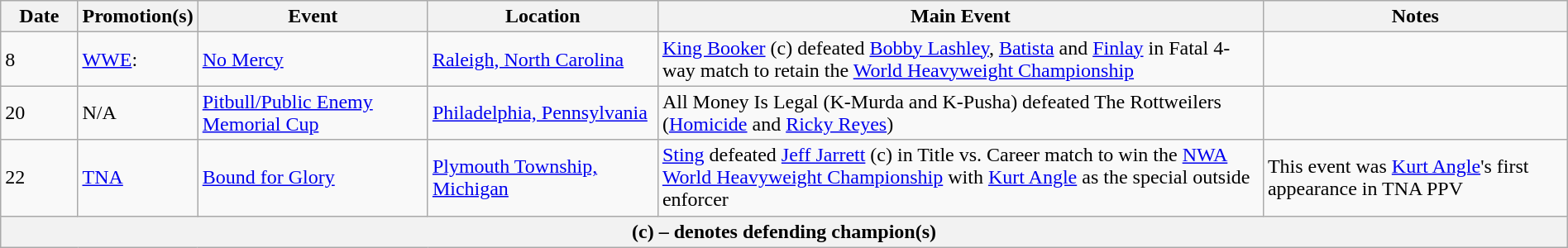<table class="wikitable" style="width:100%;">
<tr>
<th width=5%>Date</th>
<th width=5%>Promotion(s)</th>
<th style="width:15%;">Event</th>
<th style="width:15%;">Location</th>
<th style="width:40%;">Main Event</th>
<th style="width:20%;">Notes</th>
</tr>
<tr>
<td>8</td>
<td><a href='#'>WWE</a>:<br></td>
<td><a href='#'>No Mercy</a></td>
<td><a href='#'>Raleigh, North Carolina</a></td>
<td><a href='#'>King Booker</a> (c) defeated <a href='#'>Bobby Lashley</a>, <a href='#'>Batista</a> and <a href='#'>Finlay</a> in Fatal 4-way match to retain the <a href='#'>World Heavyweight Championship</a></td>
<td></td>
</tr>
<tr>
<td>20</td>
<td>N/A</td>
<td><a href='#'>Pitbull/Public Enemy Memorial Cup</a></td>
<td><a href='#'>Philadelphia, Pennsylvania</a></td>
<td>All Money Is Legal (K-Murda and K-Pusha) defeated The Rottweilers (<a href='#'>Homicide</a> and <a href='#'>Ricky Reyes</a>)</td>
<td></td>
</tr>
<tr>
<td>22</td>
<td><a href='#'>TNA</a></td>
<td><a href='#'>Bound for Glory</a></td>
<td><a href='#'>Plymouth Township, Michigan</a></td>
<td><a href='#'>Sting</a> defeated <a href='#'>Jeff Jarrett</a> (c) in Title vs. Career match to win the <a href='#'>NWA World Heavyweight Championship</a> with <a href='#'>Kurt Angle</a> as the special outside enforcer</td>
<td>This event was <a href='#'>Kurt Angle</a>'s first appearance in TNA PPV</td>
</tr>
<tr>
<th colspan="6">(c) – denotes defending champion(s)</th>
</tr>
</table>
